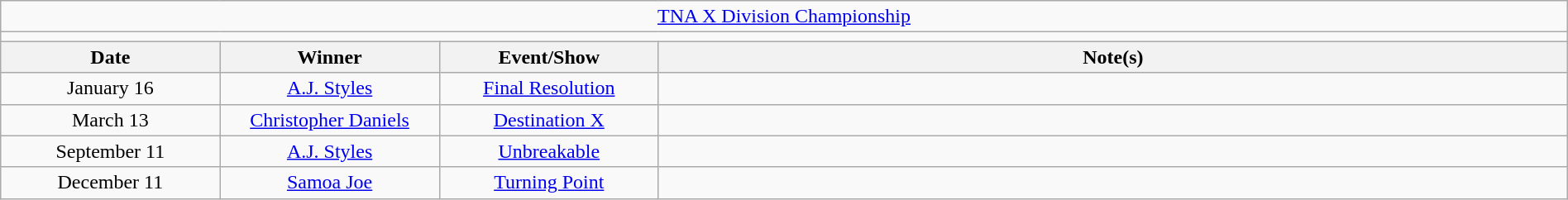<table class="wikitable" style="text-align:center; width:100%;">
<tr>
<td colspan="5"><a href='#'>TNA X Division Championship</a></td>
</tr>
<tr>
<td colspan="5"><strong></strong></td>
</tr>
<tr>
<th width="14%">Date</th>
<th width="14%">Winner</th>
<th width="14%">Event/Show</th>
<th width="58%">Note(s)</th>
</tr>
<tr>
<td>January 16</td>
<td><a href='#'>A.J. Styles</a></td>
<td><a href='#'>Final Resolution</a></td>
<td></td>
</tr>
<tr>
<td>March 13</td>
<td><a href='#'>Christopher Daniels</a></td>
<td><a href='#'>Destination X</a></td>
<td></td>
</tr>
<tr>
<td>September 11</td>
<td><a href='#'>A.J. Styles</a></td>
<td><a href='#'>Unbreakable</a></td>
<td></td>
</tr>
<tr>
<td>December 11</td>
<td><a href='#'>Samoa Joe</a></td>
<td><a href='#'>Turning Point</a></td>
<td></td>
</tr>
</table>
